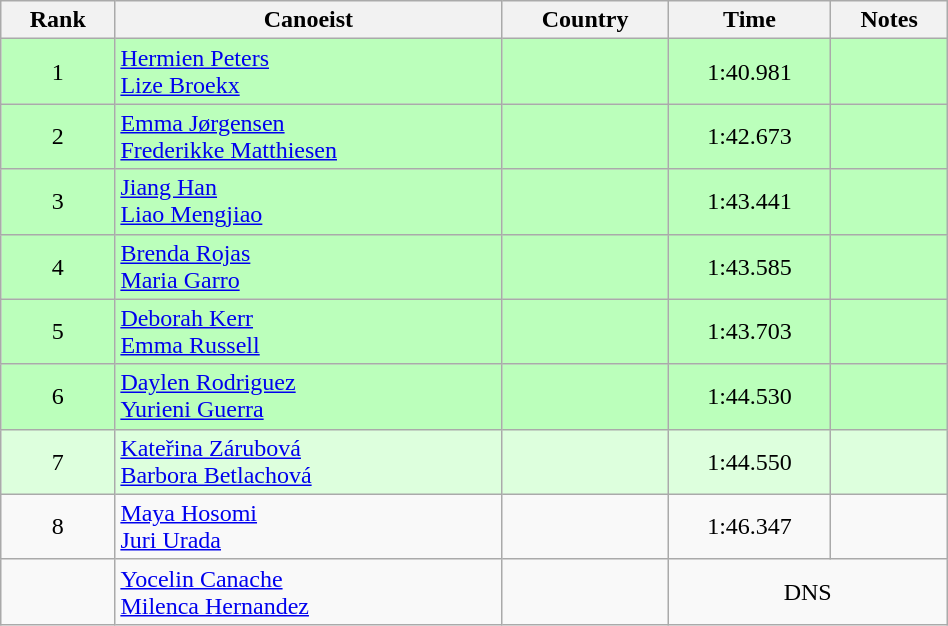<table class="wikitable" style="text-align:center;width: 50%">
<tr>
<th>Rank</th>
<th>Canoeist</th>
<th>Country</th>
<th>Time</th>
<th>Notes</th>
</tr>
<tr bgcolor=bbffbb>
<td>1</td>
<td align="left"><a href='#'>Hermien Peters</a><br><a href='#'>Lize Broekx</a></td>
<td align="left"></td>
<td>1:40.981</td>
<td></td>
</tr>
<tr bgcolor=bbffbb>
<td>2</td>
<td align="left"><a href='#'>Emma Jørgensen</a><br><a href='#'>Frederikke Matthiesen</a></td>
<td align="left"></td>
<td>1:42.673</td>
<td></td>
</tr>
<tr bgcolor=bbffbb>
<td>3</td>
<td align="left"><a href='#'>Jiang Han</a><br><a href='#'>Liao Mengjiao</a></td>
<td align="left"></td>
<td>1:43.441</td>
<td></td>
</tr>
<tr bgcolor=bbffbb>
<td>4</td>
<td align="left"><a href='#'>Brenda Rojas</a><br><a href='#'>Maria Garro</a></td>
<td align="left"></td>
<td>1:43.585</td>
<td></td>
</tr>
<tr bgcolor=bbffbb>
<td>5</td>
<td align="left"><a href='#'>Deborah Kerr</a><br><a href='#'>Emma Russell</a></td>
<td align="left"></td>
<td>1:43.703</td>
<td></td>
</tr>
<tr bgcolor=bbffbb>
<td>6</td>
<td align="left"><a href='#'>Daylen Rodriguez</a><br><a href='#'>Yurieni Guerra</a></td>
<td align="left"></td>
<td>1:44.530</td>
<td></td>
</tr>
<tr bgcolor=ddffdd>
<td>7</td>
<td align="left"><a href='#'>Kateřina Zárubová</a><br><a href='#'>Barbora Betlachová</a></td>
<td align="left"></td>
<td>1:44.550</td>
<td></td>
</tr>
<tr>
<td>8</td>
<td align="left"><a href='#'>Maya Hosomi</a><br><a href='#'>Juri Urada</a></td>
<td align="left"></td>
<td>1:46.347</td>
<td></td>
</tr>
<tr>
<td></td>
<td align="left"><a href='#'>Yocelin Canache</a><br><a href='#'>Milenca Hernandez</a></td>
<td align="left"></td>
<td colspan=2>DNS</td>
</tr>
</table>
